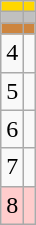<table class="wikitable">
<tr style="background:gold;">
<td align=center></td>
<td></td>
</tr>
<tr style="background:silver;">
<td align=center></td>
<td></td>
</tr>
<tr style="background:peru;">
<td align=center></td>
<td></td>
</tr>
<tr>
<td align=center>4</td>
<td></td>
</tr>
<tr>
<td align=center>5</td>
<td></td>
</tr>
<tr>
<td align=center>6</td>
<td></td>
</tr>
<tr>
<td align=center>7</td>
<td></td>
</tr>
<tr style="background:#fcc;">
<td align=center>8</td>
<td></td>
</tr>
</table>
